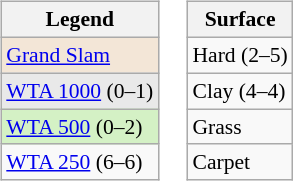<table>
<tr valign=top>
<td><br><table class=wikitable style=font-size:90%>
<tr>
<th>Legend</th>
</tr>
<tr>
<td style=background:#f3e6d7><a href='#'>Grand Slam</a></td>
</tr>
<tr>
<td style=background:#e9e9e9><a href='#'>WTA 1000</a> (0–1)</td>
</tr>
<tr>
<td style=background:#d4f1c5><a href='#'>WTA 500</a> (0–2)</td>
</tr>
<tr>
<td><a href='#'>WTA 250</a> (6–6)</td>
</tr>
</table>
</td>
<td><br><table class=wikitable style=font-size:90%>
<tr>
<th>Surface</th>
</tr>
<tr>
<td>Hard (2–5)</td>
</tr>
<tr>
<td>Clay (4–4)</td>
</tr>
<tr>
<td>Grass</td>
</tr>
<tr>
<td>Carpet</td>
</tr>
</table>
</td>
</tr>
</table>
